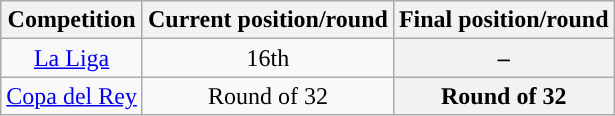<table class="wikitable" style="font-size:100%; text-align:center">
<tr>
<th>Competition</th>
<th>Current position/round</th>
<th>Final position/round</th>
</tr>
<tr style="background:">
<td><a href='#'>La Liga</a></td>
<td>16th</td>
<th>–</th>
</tr>
<tr style="background:">
<td><a href='#'>Copa del Rey</a></td>
<td>Round of 32</td>
<th>Round of 32</th>
</tr>
</table>
